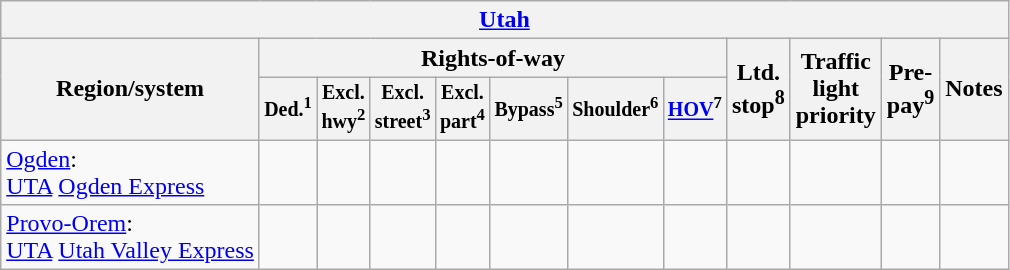<table class="wikitable">
<tr>
<th colspan="12"><a href='#'>Utah</a></th>
</tr>
<tr>
<th rowspan="2">Region/system</th>
<th colspan="7">Rights-of-way</th>
<th rowspan="2">Ltd.<br>stop<sup>8</sup></th>
<th rowspan="2">Traffic<br>light<br>priority</th>
<th rowspan="2">Pre-<br>pay<sup>9</sup></th>
<th rowspan="2">Notes</th>
</tr>
<tr style="font-size: smaller">
<th>Ded.<sup>1</sup></th>
<th>Excl.<br>hwy<sup>2</sup></th>
<th>Excl.<br>street<sup>3</sup></th>
<th>Excl.<br>part<sup>4</sup></th>
<th>Bypass<sup>5</sup></th>
<th>Shoulder<sup>6</sup></th>
<th><a href='#'>HOV</a><sup>7</sup></th>
</tr>
<tr>
<td><a href='#'>Ogden</a>:<br><a href='#'>UTA</a> <a href='#'>Ogden Express</a></td>
<td></td>
<td></td>
<td></td>
<td></td>
<td></td>
<td></td>
<td></td>
<td></td>
<td></td>
<td></td>
<td></td>
</tr>
<tr>
<td><a href='#'>Provo-Orem</a>:<br><a href='#'>UTA</a> <a href='#'>Utah Valley Express</a></td>
<td></td>
<td></td>
<td></td>
<td></td>
<td></td>
<td></td>
<td></td>
<td></td>
<td></td>
<td></td>
<td></td>
</tr>
</table>
